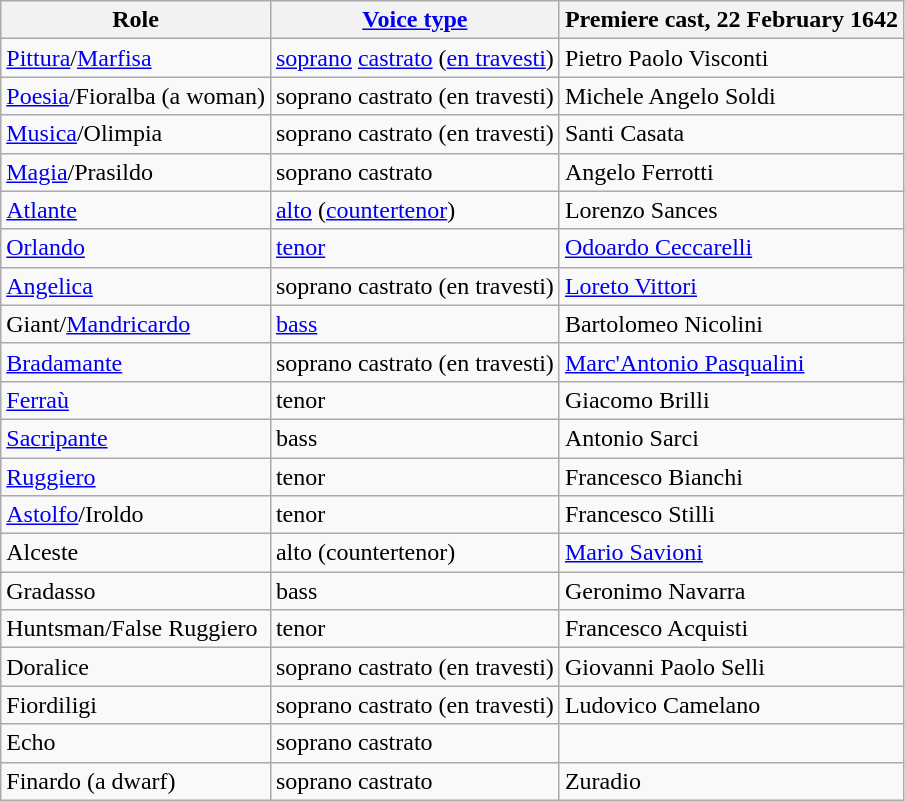<table class="wikitable">
<tr>
<th>Role</th>
<th><a href='#'>Voice type</a></th>
<th>Premiere cast, 22 February 1642</th>
</tr>
<tr>
<td><a href='#'>Pittura</a>/<a href='#'>Marfisa</a></td>
<td><a href='#'>soprano</a> <a href='#'>castrato</a> (<a href='#'>en travesti</a>)</td>
<td>Pietro Paolo Visconti</td>
</tr>
<tr>
<td><a href='#'>Poesia</a>/Fioralba (a woman)</td>
<td>soprano castrato (en travesti)</td>
<td>Michele Angelo Soldi</td>
</tr>
<tr>
<td><a href='#'>Musica</a>/Olimpia</td>
<td>soprano castrato (en travesti)</td>
<td>Santi Casata</td>
</tr>
<tr>
<td><a href='#'>Magia</a>/Prasildo</td>
<td>soprano castrato</td>
<td>Angelo Ferrotti</td>
</tr>
<tr>
<td><a href='#'>Atlante</a></td>
<td><a href='#'>alto</a> (<a href='#'>countertenor</a>)</td>
<td>Lorenzo Sances</td>
</tr>
<tr>
<td><a href='#'>Orlando</a></td>
<td><a href='#'>tenor</a></td>
<td><a href='#'>Odoardo Ceccarelli</a></td>
</tr>
<tr>
<td><a href='#'>Angelica</a></td>
<td>soprano castrato (en travesti)</td>
<td><a href='#'>Loreto Vittori</a></td>
</tr>
<tr>
<td>Giant/<a href='#'>Mandricardo</a></td>
<td><a href='#'>bass</a></td>
<td>Bartolomeo Nicolini</td>
</tr>
<tr>
<td><a href='#'>Bradamante</a></td>
<td>soprano castrato (en travesti)</td>
<td><a href='#'>Marc'Antonio Pasqualini</a></td>
</tr>
<tr>
<td><a href='#'>Ferraù</a></td>
<td>tenor</td>
<td>Giacomo Brilli</td>
</tr>
<tr>
<td><a href='#'>Sacripante</a></td>
<td>bass</td>
<td>Antonio Sarci</td>
</tr>
<tr>
<td><a href='#'>Ruggiero</a></td>
<td>tenor</td>
<td>Francesco Bianchi</td>
</tr>
<tr>
<td><a href='#'>Astolfo</a>/Iroldo</td>
<td>tenor</td>
<td>Francesco Stilli</td>
</tr>
<tr>
<td>Alceste</td>
<td>alto (countertenor)</td>
<td><a href='#'>Mario Savioni</a></td>
</tr>
<tr>
<td>Gradasso</td>
<td>bass</td>
<td>Geronimo Navarra</td>
</tr>
<tr>
<td>Huntsman/False Ruggiero</td>
<td>tenor</td>
<td>Francesco Acquisti</td>
</tr>
<tr>
<td>Doralice</td>
<td>soprano castrato (en travesti)</td>
<td>Giovanni Paolo Selli</td>
</tr>
<tr>
<td>Fiordiligi</td>
<td>soprano castrato (en travesti)</td>
<td>Ludovico Camelano</td>
</tr>
<tr>
<td>Echo</td>
<td>soprano castrato</td>
<td></td>
</tr>
<tr>
<td>Finardo (a dwarf)</td>
<td>soprano castrato</td>
<td>Zuradio</td>
</tr>
</table>
